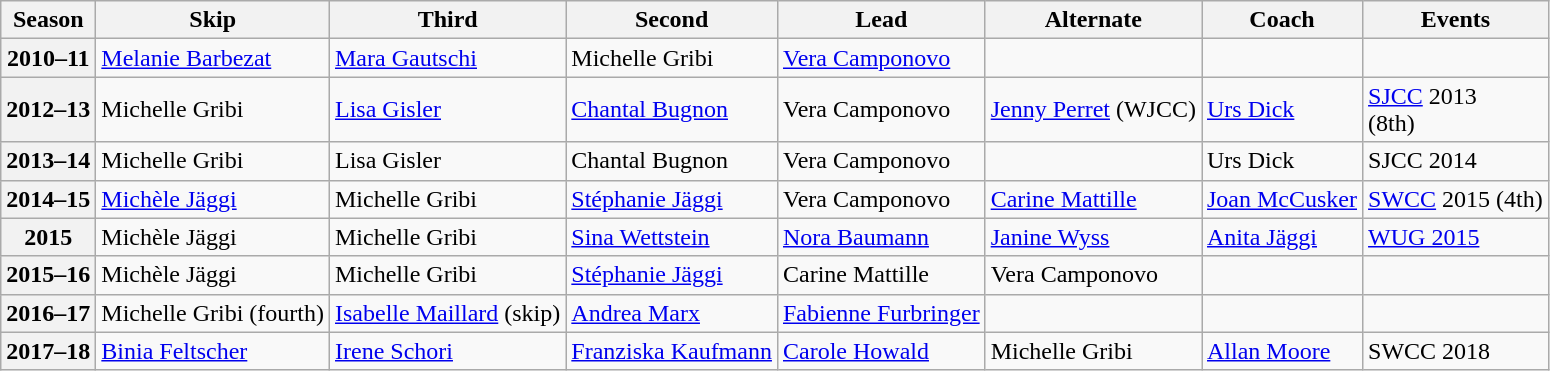<table class="wikitable">
<tr>
<th scope="col">Season</th>
<th scope="col">Skip</th>
<th scope="col">Third</th>
<th scope="col">Second</th>
<th scope="col">Lead</th>
<th scope="col">Alternate</th>
<th scope="col">Coach</th>
<th scope="col">Events</th>
</tr>
<tr>
<th scope="row">2010–11</th>
<td><a href='#'>Melanie Barbezat</a></td>
<td><a href='#'>Mara Gautschi</a></td>
<td>Michelle Gribi</td>
<td><a href='#'>Vera Camponovo</a></td>
<td></td>
<td></td>
<td></td>
</tr>
<tr>
<th scope="row">2012–13</th>
<td>Michelle Gribi</td>
<td><a href='#'>Lisa Gisler</a></td>
<td><a href='#'>Chantal Bugnon</a></td>
<td>Vera Camponovo</td>
<td><a href='#'>Jenny Perret</a> (WJCC)</td>
<td><a href='#'>Urs Dick</a></td>
<td><a href='#'>SJCC</a> 2013 <br> (8th)</td>
</tr>
<tr>
<th scope="row">2013–14</th>
<td>Michelle Gribi</td>
<td>Lisa Gisler</td>
<td>Chantal Bugnon</td>
<td>Vera Camponovo</td>
<td></td>
<td>Urs Dick</td>
<td>SJCC 2014 </td>
</tr>
<tr>
<th scope="row">2014–15</th>
<td><a href='#'>Michèle Jäggi</a></td>
<td>Michelle Gribi</td>
<td><a href='#'>Stéphanie Jäggi</a></td>
<td>Vera Camponovo</td>
<td><a href='#'>Carine Mattille</a></td>
<td><a href='#'>Joan McCusker</a></td>
<td><a href='#'>SWCC</a> 2015 (4th)</td>
</tr>
<tr>
<th scope="row">2015</th>
<td>Michèle Jäggi</td>
<td>Michelle Gribi</td>
<td><a href='#'>Sina Wettstein</a></td>
<td><a href='#'>Nora Baumann</a></td>
<td><a href='#'>Janine Wyss</a></td>
<td><a href='#'>Anita Jäggi</a></td>
<td><a href='#'>WUG 2015</a> </td>
</tr>
<tr>
<th scope="row">2015–16</th>
<td>Michèle Jäggi</td>
<td>Michelle Gribi</td>
<td><a href='#'>Stéphanie Jäggi</a></td>
<td>Carine Mattille</td>
<td>Vera Camponovo</td>
<td></td>
<td></td>
</tr>
<tr>
<th scope="row">2016–17</th>
<td>Michelle Gribi (fourth)</td>
<td><a href='#'>Isabelle Maillard</a> (skip)</td>
<td><a href='#'>Andrea Marx</a></td>
<td><a href='#'>Fabienne Furbringer</a></td>
<td></td>
<td></td>
<td></td>
</tr>
<tr>
<th scope="row">2017–18</th>
<td><a href='#'>Binia Feltscher</a></td>
<td><a href='#'>Irene Schori</a></td>
<td><a href='#'>Franziska Kaufmann</a></td>
<td><a href='#'>Carole Howald</a></td>
<td>Michelle Gribi</td>
<td><a href='#'>Allan Moore</a></td>
<td>SWCC 2018 </td>
</tr>
</table>
